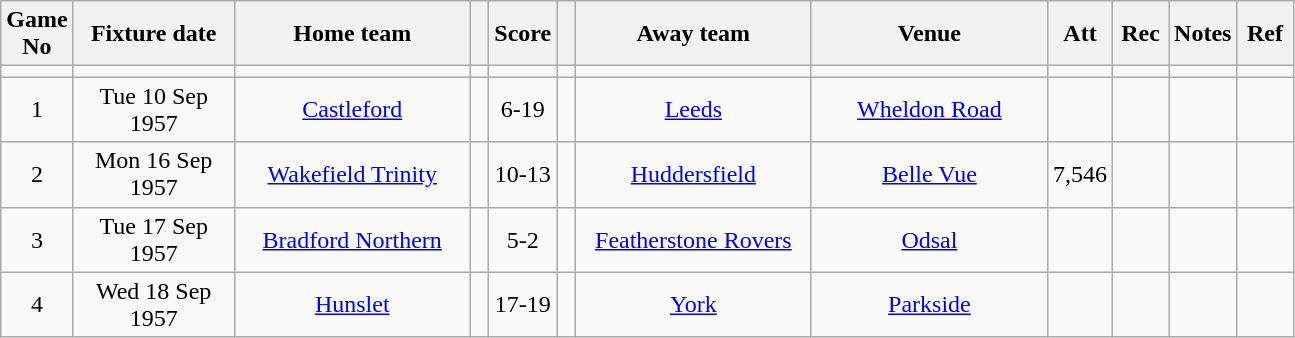<table class="wikitable" style="text-align:center;">
<tr>
<th width=20 abbr="No">Game No</th>
<th width=100 abbr="Date">Fixture date</th>
<th width=150 abbr="Home team">Home team</th>
<th width=5 abbr="space"></th>
<th width=20 abbr="Score">Score</th>
<th width=5 abbr="space"></th>
<th width=150 abbr="Away team">Away team</th>
<th width=150 abbr="Venue">Venue</th>
<th width=30 abbr="Att">Att</th>
<th width=30 abbr="Rec">Rec</th>
<th width=20 abbr="Notes">Notes</th>
<th width=30 abbr="Ref">Ref</th>
</tr>
<tr>
<td></td>
<td></td>
<td></td>
<td></td>
<td></td>
<td></td>
<td></td>
<td></td>
<td></td>
<td></td>
<td></td>
</tr>
<tr>
<td>1</td>
<td>Tue 10 Sep 1957</td>
<td><a href='#'>Castleford</a></td>
<td></td>
<td>6-19</td>
<td></td>
<td><a href='#'>Leeds</a></td>
<td><a href='#'>Wheldon Road</a></td>
<td></td>
<td></td>
<td></td>
<td></td>
</tr>
<tr>
<td>2</td>
<td>Mon 16 Sep 1957</td>
<td><a href='#'>Wakefield Trinity</a></td>
<td></td>
<td>10-13</td>
<td></td>
<td><a href='#'>Huddersfield</a></td>
<td><a href='#'>Belle Vue</a></td>
<td>7,546</td>
<td></td>
<td></td>
<td></td>
</tr>
<tr>
<td>3</td>
<td>Tue 17 Sep 1957</td>
<td><a href='#'>Bradford Northern</a></td>
<td></td>
<td>5-2</td>
<td></td>
<td><a href='#'>Featherstone Rovers</a></td>
<td><a href='#'>Odsal</a></td>
<td></td>
<td></td>
<td></td>
<td></td>
</tr>
<tr>
<td>4</td>
<td>Wed 18 Sep 1957</td>
<td><a href='#'>Hunslet</a></td>
<td></td>
<td>17-19</td>
<td></td>
<td><a href='#'>York</a></td>
<td><a href='#'>Parkside</a></td>
<td></td>
<td></td>
<td></td>
<td></td>
</tr>
</table>
